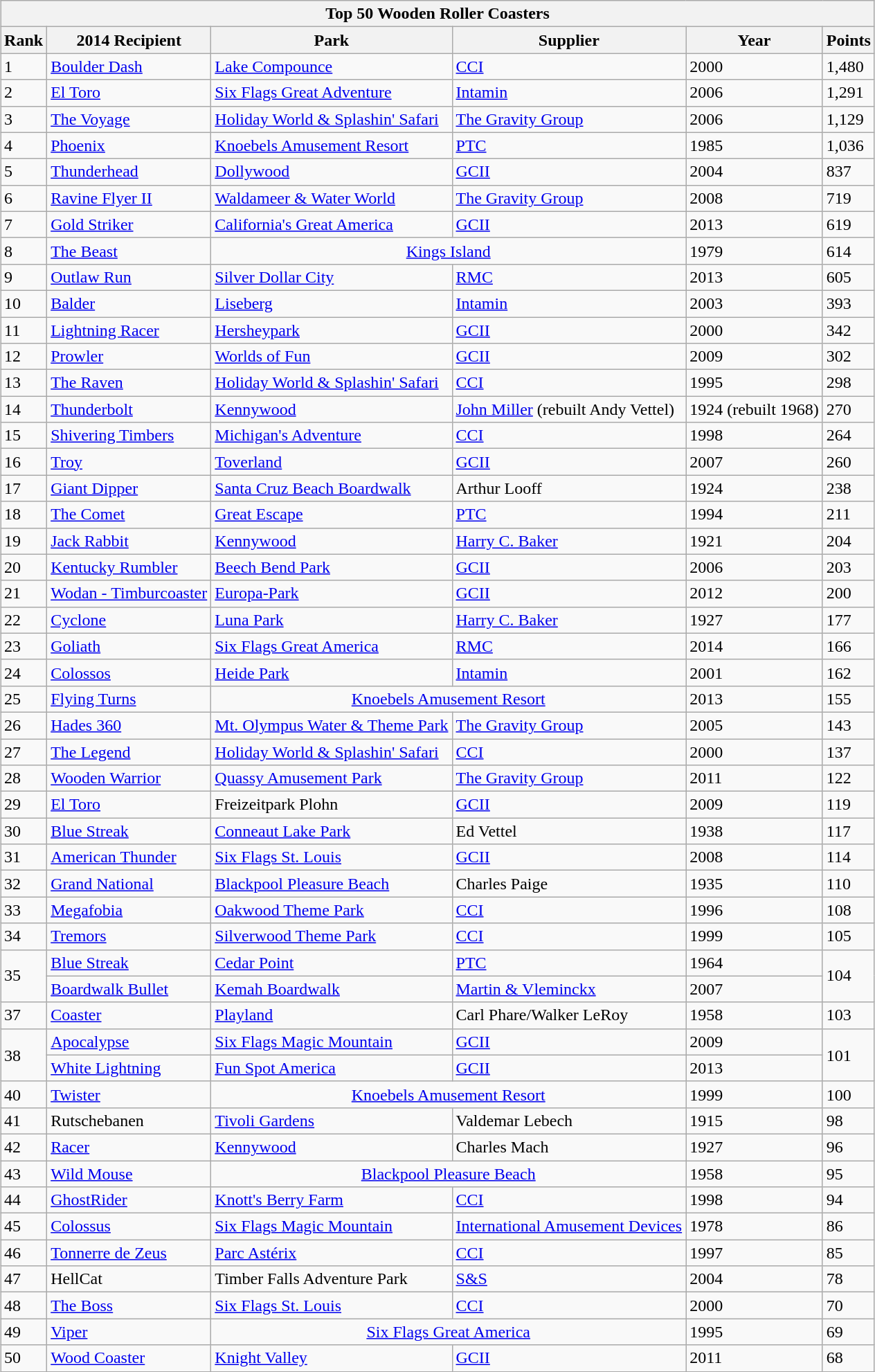<table class="wikitable" style="margin:1em auto;">
<tr>
<th colspan="500"><strong>Top 50 Wooden Roller Coasters</strong></th>
</tr>
<tr>
<th>Rank</th>
<th>2014 Recipient</th>
<th>Park</th>
<th>Supplier</th>
<th>Year</th>
<th>Points</th>
</tr>
<tr>
<td>1</td>
<td><a href='#'>Boulder Dash</a></td>
<td><a href='#'>Lake Compounce</a></td>
<td><a href='#'>CCI</a></td>
<td>2000</td>
<td>1,480</td>
</tr>
<tr>
<td>2</td>
<td><a href='#'>El Toro</a></td>
<td><a href='#'>Six Flags Great Adventure</a></td>
<td><a href='#'>Intamin</a></td>
<td>2006</td>
<td>1,291</td>
</tr>
<tr>
<td>3</td>
<td><a href='#'>The Voyage</a></td>
<td><a href='#'>Holiday World & Splashin' Safari</a></td>
<td><a href='#'>The Gravity Group</a></td>
<td>2006</td>
<td>1,129</td>
</tr>
<tr>
<td>4</td>
<td><a href='#'>Phoenix</a></td>
<td><a href='#'>Knoebels Amusement Resort</a></td>
<td><a href='#'>PTC</a></td>
<td>1985</td>
<td>1,036</td>
</tr>
<tr>
<td>5</td>
<td><a href='#'>Thunderhead</a></td>
<td><a href='#'>Dollywood</a></td>
<td><a href='#'>GCII</a></td>
<td>2004</td>
<td>837</td>
</tr>
<tr>
<td>6</td>
<td><a href='#'>Ravine Flyer II</a></td>
<td><a href='#'>Waldameer & Water World</a></td>
<td><a href='#'>The Gravity Group</a></td>
<td>2008</td>
<td>719</td>
</tr>
<tr>
<td>7</td>
<td><a href='#'>Gold Striker</a></td>
<td><a href='#'>California's Great America</a></td>
<td><a href='#'>GCII</a></td>
<td>2013</td>
<td>619</td>
</tr>
<tr>
<td>8</td>
<td><a href='#'>The Beast</a></td>
<td colspan="2" style="text-align:center;"><a href='#'>Kings Island</a></td>
<td>1979</td>
<td>614</td>
</tr>
<tr>
<td>9</td>
<td><a href='#'>Outlaw Run</a></td>
<td><a href='#'>Silver Dollar City</a></td>
<td><a href='#'>RMC</a></td>
<td>2013</td>
<td>605</td>
</tr>
<tr>
<td>10</td>
<td><a href='#'>Balder</a></td>
<td><a href='#'>Liseberg</a></td>
<td><a href='#'>Intamin</a></td>
<td>2003</td>
<td>393</td>
</tr>
<tr>
<td>11</td>
<td><a href='#'>Lightning Racer</a></td>
<td><a href='#'>Hersheypark</a></td>
<td><a href='#'>GCII</a></td>
<td>2000</td>
<td>342</td>
</tr>
<tr>
<td>12</td>
<td><a href='#'>Prowler</a></td>
<td><a href='#'>Worlds of Fun</a></td>
<td><a href='#'>GCII</a></td>
<td>2009</td>
<td>302</td>
</tr>
<tr>
<td>13</td>
<td><a href='#'>The Raven</a></td>
<td><a href='#'>Holiday World & Splashin' Safari</a></td>
<td><a href='#'>CCI</a></td>
<td>1995</td>
<td>298</td>
</tr>
<tr>
<td>14</td>
<td><a href='#'>Thunderbolt</a></td>
<td><a href='#'>Kennywood</a></td>
<td><a href='#'>John Miller</a> (rebuilt Andy Vettel)</td>
<td>1924 (rebuilt 1968)</td>
<td>270</td>
</tr>
<tr>
<td>15</td>
<td><a href='#'>Shivering Timbers</a></td>
<td><a href='#'>Michigan's Adventure</a></td>
<td><a href='#'>CCI</a></td>
<td>1998</td>
<td>264</td>
</tr>
<tr>
<td>16</td>
<td><a href='#'>Troy</a></td>
<td><a href='#'>Toverland</a></td>
<td><a href='#'>GCII</a></td>
<td>2007</td>
<td>260</td>
</tr>
<tr>
<td>17</td>
<td><a href='#'>Giant Dipper</a></td>
<td><a href='#'>Santa Cruz Beach Boardwalk</a></td>
<td>Arthur Looff</td>
<td>1924</td>
<td>238</td>
</tr>
<tr>
<td>18</td>
<td><a href='#'>The Comet</a></td>
<td><a href='#'>Great Escape</a></td>
<td><a href='#'>PTC</a></td>
<td>1994</td>
<td>211</td>
</tr>
<tr>
<td>19</td>
<td><a href='#'>Jack Rabbit</a></td>
<td><a href='#'>Kennywood</a></td>
<td><a href='#'>Harry C. Baker</a></td>
<td>1921</td>
<td>204</td>
</tr>
<tr>
<td>20</td>
<td><a href='#'>Kentucky Rumbler</a></td>
<td><a href='#'>Beech Bend Park</a></td>
<td><a href='#'>GCII</a></td>
<td>2006</td>
<td>203</td>
</tr>
<tr>
<td>21</td>
<td><a href='#'>Wodan - Timburcoaster</a></td>
<td><a href='#'>Europa-Park</a></td>
<td><a href='#'>GCII</a></td>
<td>2012</td>
<td>200</td>
</tr>
<tr>
<td>22</td>
<td><a href='#'>Cyclone</a></td>
<td><a href='#'>Luna Park</a></td>
<td><a href='#'>Harry C. Baker</a></td>
<td>1927</td>
<td>177</td>
</tr>
<tr>
<td>23</td>
<td><a href='#'>Goliath</a></td>
<td><a href='#'>Six Flags Great America</a></td>
<td><a href='#'>RMC</a></td>
<td>2014</td>
<td>166</td>
</tr>
<tr>
<td>24</td>
<td><a href='#'>Colossos</a></td>
<td><a href='#'>Heide Park</a></td>
<td><a href='#'>Intamin</a></td>
<td>2001</td>
<td>162</td>
</tr>
<tr>
<td>25</td>
<td><a href='#'>Flying Turns</a></td>
<td colspan="2" style="text-align:center;"><a href='#'>Knoebels Amusement Resort</a></td>
<td>2013</td>
<td>155</td>
</tr>
<tr>
<td>26</td>
<td><a href='#'>Hades 360</a></td>
<td><a href='#'>Mt. Olympus Water & Theme Park</a></td>
<td><a href='#'>The Gravity Group</a></td>
<td>2005</td>
<td>143</td>
</tr>
<tr>
<td>27</td>
<td><a href='#'>The Legend</a></td>
<td><a href='#'>Holiday World & Splashin' Safari</a></td>
<td><a href='#'>CCI</a></td>
<td>2000</td>
<td>137</td>
</tr>
<tr>
<td>28</td>
<td><a href='#'>Wooden Warrior</a></td>
<td><a href='#'>Quassy Amusement Park</a></td>
<td><a href='#'>The Gravity Group</a></td>
<td>2011</td>
<td>122</td>
</tr>
<tr>
<td>29</td>
<td><a href='#'>El Toro</a></td>
<td>Freizeitpark Plohn</td>
<td><a href='#'>GCII</a></td>
<td>2009</td>
<td>119</td>
</tr>
<tr>
<td>30</td>
<td><a href='#'>Blue Streak</a></td>
<td><a href='#'>Conneaut Lake Park</a></td>
<td>Ed Vettel</td>
<td>1938</td>
<td>117</td>
</tr>
<tr>
<td>31</td>
<td><a href='#'>American Thunder</a></td>
<td><a href='#'>Six Flags St. Louis</a></td>
<td><a href='#'>GCII</a></td>
<td>2008</td>
<td>114</td>
</tr>
<tr>
<td>32</td>
<td><a href='#'>Grand National</a></td>
<td><a href='#'>Blackpool Pleasure Beach</a></td>
<td>Charles Paige</td>
<td>1935</td>
<td>110</td>
</tr>
<tr>
<td>33</td>
<td><a href='#'>Megafobia</a></td>
<td><a href='#'>Oakwood Theme Park</a></td>
<td><a href='#'>CCI</a></td>
<td>1996</td>
<td>108</td>
</tr>
<tr>
<td>34</td>
<td><a href='#'>Tremors</a></td>
<td><a href='#'>Silverwood Theme Park</a></td>
<td><a href='#'>CCI</a></td>
<td>1999</td>
<td>105</td>
</tr>
<tr>
<td rowspan="2">35</td>
<td><a href='#'>Blue Streak</a></td>
<td><a href='#'>Cedar Point</a></td>
<td><a href='#'>PTC</a></td>
<td>1964</td>
<td rowspan="2">104</td>
</tr>
<tr>
<td><a href='#'>Boardwalk Bullet</a></td>
<td><a href='#'>Kemah Boardwalk</a></td>
<td><a href='#'>Martin & Vleminckx</a></td>
<td>2007</td>
</tr>
<tr>
<td>37</td>
<td><a href='#'>Coaster</a></td>
<td><a href='#'>Playland</a></td>
<td>Carl Phare/Walker LeRoy</td>
<td>1958</td>
<td>103</td>
</tr>
<tr>
<td rowspan="2">38</td>
<td><a href='#'>Apocalypse</a></td>
<td><a href='#'>Six Flags Magic Mountain</a></td>
<td><a href='#'>GCII</a></td>
<td>2009</td>
<td rowspan="2">101</td>
</tr>
<tr>
<td><a href='#'>White Lightning</a></td>
<td><a href='#'>Fun Spot America</a></td>
<td><a href='#'>GCII</a></td>
<td>2013</td>
</tr>
<tr>
<td>40</td>
<td><a href='#'>Twister</a></td>
<td colspan="2" style="text-align:center;"><a href='#'>Knoebels Amusement Resort</a></td>
<td>1999</td>
<td>100</td>
</tr>
<tr>
<td>41</td>
<td>Rutschebanen</td>
<td><a href='#'>Tivoli Gardens</a></td>
<td>Valdemar Lebech</td>
<td>1915</td>
<td>98</td>
</tr>
<tr>
<td>42</td>
<td><a href='#'>Racer</a></td>
<td><a href='#'>Kennywood</a></td>
<td>Charles Mach</td>
<td>1927</td>
<td>96</td>
</tr>
<tr>
<td>43</td>
<td><a href='#'>Wild Mouse</a></td>
<td colspan="2" style="text-align:center;"><a href='#'>Blackpool Pleasure Beach</a></td>
<td>1958</td>
<td>95</td>
</tr>
<tr>
<td>44</td>
<td><a href='#'>GhostRider</a></td>
<td><a href='#'>Knott's Berry Farm</a></td>
<td><a href='#'>CCI</a></td>
<td>1998</td>
<td>94</td>
</tr>
<tr>
<td>45</td>
<td><a href='#'>Colossus</a></td>
<td><a href='#'>Six Flags Magic Mountain</a></td>
<td><a href='#'>International Amusement Devices</a></td>
<td>1978</td>
<td>86</td>
</tr>
<tr>
<td>46</td>
<td><a href='#'>Tonnerre de Zeus</a></td>
<td><a href='#'>Parc Astérix</a></td>
<td><a href='#'>CCI</a></td>
<td>1997</td>
<td>85</td>
</tr>
<tr>
<td>47</td>
<td>HellCat</td>
<td>Timber Falls Adventure Park</td>
<td><a href='#'>S&S</a></td>
<td>2004</td>
<td>78</td>
</tr>
<tr>
<td>48</td>
<td><a href='#'>The Boss</a></td>
<td><a href='#'>Six Flags St. Louis</a></td>
<td><a href='#'>CCI</a></td>
<td>2000</td>
<td>70</td>
</tr>
<tr>
<td>49</td>
<td><a href='#'>Viper</a></td>
<td colspan="2" style="text-align:center;"><a href='#'>Six Flags Great America</a></td>
<td>1995</td>
<td>69</td>
</tr>
<tr>
<td>50</td>
<td><a href='#'>Wood Coaster</a></td>
<td><a href='#'>Knight Valley</a></td>
<td><a href='#'>GCII</a></td>
<td>2011</td>
<td>68</td>
</tr>
</table>
